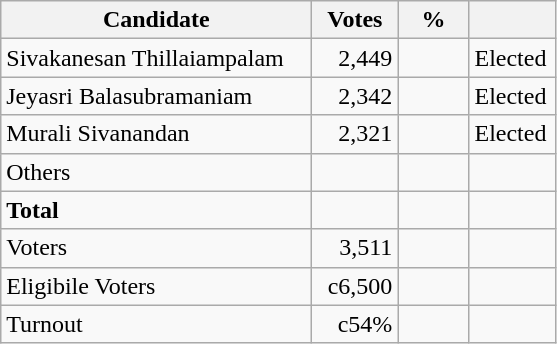<table class="wikitable" border="1" style="text-align:right;">
<tr>
<th align=left width="200">Candidate</th>
<th align=left width="50">Votes</th>
<th align=left width="40">%</th>
<th align=left width="50"></th>
</tr>
<tr>
<td align=left>Sivakanesan Thillaiampalam</td>
<td>2,449</td>
<td></td>
<td align=left>Elected</td>
</tr>
<tr>
<td align=left>Jeyasri Balasubramaniam</td>
<td>2,342</td>
<td></td>
<td align=left>Elected</td>
</tr>
<tr>
<td align=left>Murali Sivanandan</td>
<td>2,321</td>
<td></td>
<td align=left>Elected</td>
</tr>
<tr>
<td align=left>Others</td>
<td></td>
<td></td>
<td></td>
</tr>
<tr>
<td align=left><strong>Total</strong></td>
<td></td>
<td></td>
<td></td>
</tr>
<tr>
<td align=left>Voters</td>
<td>3,511</td>
<td></td>
<td></td>
</tr>
<tr>
<td align=left>Eligibile Voters</td>
<td>c6,500</td>
<td></td>
<td></td>
</tr>
<tr>
<td align=left>Turnout</td>
<td>c54%</td>
<td></td>
<td></td>
</tr>
</table>
